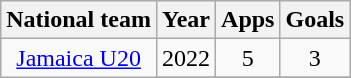<table class="wikitable" style="text-align:center">
<tr>
<th>National team</th>
<th>Year</th>
<th>Apps</th>
<th>Goals</th>
</tr>
<tr>
<td rowspan=2><a href='#'>Jamaica U20</a></td>
<td>2022</td>
<td>5</td>
<td>3</td>
</tr>
<tr>
</tr>
</table>
